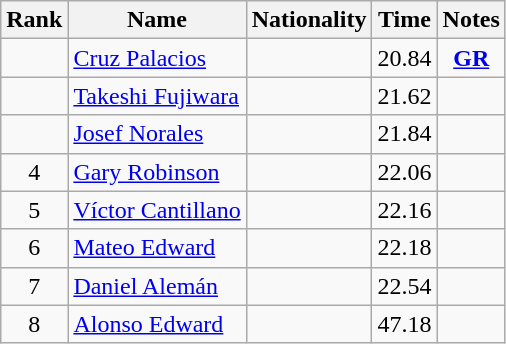<table class="wikitable sortable" style="text-align:center">
<tr>
<th>Rank</th>
<th>Name</th>
<th>Nationality</th>
<th>Time</th>
<th>Notes</th>
</tr>
<tr>
<td></td>
<td align=left><a href='#'>Cruz Palacios</a></td>
<td align=left></td>
<td>20.84</td>
<td><strong><a href='#'>GR</a></strong></td>
</tr>
<tr>
<td></td>
<td align=left><a href='#'>Takeshi Fujiwara</a></td>
<td align=left></td>
<td>21.62</td>
<td></td>
</tr>
<tr>
<td></td>
<td align=left><a href='#'>Josef Norales</a></td>
<td align=left></td>
<td>21.84</td>
<td></td>
</tr>
<tr>
<td>4</td>
<td align=left><a href='#'>Gary Robinson</a></td>
<td align=left></td>
<td>22.06</td>
<td></td>
</tr>
<tr>
<td>5</td>
<td align=left><a href='#'>Víctor Cantillano</a></td>
<td align=left></td>
<td>22.16</td>
<td></td>
</tr>
<tr>
<td>6</td>
<td align=left><a href='#'>Mateo Edward</a></td>
<td align=left></td>
<td>22.18</td>
<td></td>
</tr>
<tr>
<td>7</td>
<td align=left><a href='#'>Daniel Alemán</a></td>
<td align=left></td>
<td>22.54</td>
<td></td>
</tr>
<tr>
<td>8</td>
<td align=left><a href='#'>Alonso Edward</a></td>
<td align=left></td>
<td>47.18</td>
<td></td>
</tr>
</table>
